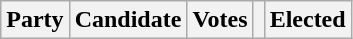<table class="wikitable">
<tr>
<th colspan="2">Party</th>
<th>Candidate</th>
<th>Votes</th>
<th></th>
<th>Elected<br>


</th>
</tr>
</table>
